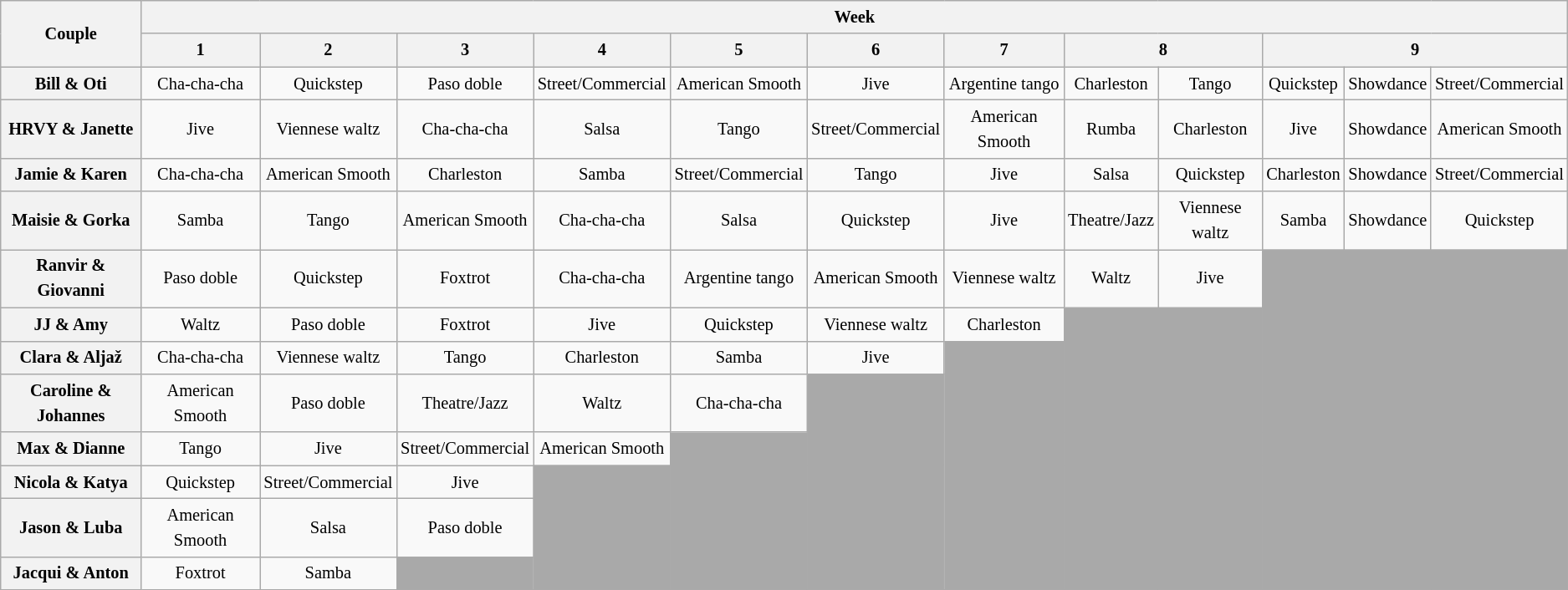<table class="wikitable unsortable" style="text-align:center; font-size:85%; line-height:20px">
<tr>
<th rowspan="2">Couple</th>
<th colspan="12">Week</th>
</tr>
<tr>
<th scope="col">1</th>
<th scope="col">2</th>
<th scope="col">3</th>
<th scope="col">4</th>
<th scope="col">5</th>
<th scope="col">6</th>
<th scope="col">7</th>
<th colspan="2" scope="col">8</th>
<th colspan="3" scope="col">9</th>
</tr>
<tr>
<th scope="row">Bill & Oti</th>
<td>Cha-cha-cha</td>
<td>Quickstep</td>
<td>Paso doble</td>
<td>Street/Commercial</td>
<td>American Smooth</td>
<td>Jive</td>
<td>Argentine tango</td>
<td>Charleston</td>
<td>Tango</td>
<td>Quickstep</td>
<td>Showdance</td>
<td>Street/Commercial</td>
</tr>
<tr>
<th scope="row">HRVY & Janette</th>
<td>Jive</td>
<td>Viennese waltz</td>
<td>Cha-cha-cha</td>
<td>Salsa</td>
<td>Tango</td>
<td>Street/Commercial</td>
<td>American Smooth</td>
<td>Rumba</td>
<td>Charleston</td>
<td>Jive</td>
<td>Showdance</td>
<td>American Smooth</td>
</tr>
<tr>
<th scope="row">Jamie & Karen</th>
<td>Cha-cha-cha</td>
<td>American Smooth</td>
<td>Charleston</td>
<td>Samba</td>
<td>Street/Commercial</td>
<td>Tango</td>
<td>Jive</td>
<td>Salsa</td>
<td>Quickstep</td>
<td>Charleston</td>
<td>Showdance</td>
<td>Street/Commercial</td>
</tr>
<tr>
<th scope="row">Maisie & Gorka</th>
<td>Samba</td>
<td>Tango</td>
<td>American Smooth</td>
<td>Cha-cha-cha</td>
<td>Salsa</td>
<td>Quickstep</td>
<td>Jive</td>
<td>Theatre/Jazz</td>
<td>Viennese waltz</td>
<td>Samba</td>
<td>Showdance</td>
<td>Quickstep</td>
</tr>
<tr>
<th scope="row">Ranvir & Giovanni</th>
<td>Paso doble</td>
<td>Quickstep</td>
<td>Foxtrot</td>
<td>Cha-cha-cha</td>
<td>Argentine tango</td>
<td>American Smooth</td>
<td>Viennese waltz</td>
<td>Waltz</td>
<td>Jive</td>
<td colspan="3" rowspan="8" bgcolor="darkgray"></td>
</tr>
<tr>
<th scope="row">JJ & Amy</th>
<td>Waltz</td>
<td>Paso doble</td>
<td>Foxtrot</td>
<td>Jive</td>
<td>Quickstep</td>
<td>Viennese waltz</td>
<td>Charleston</td>
<td colspan="2" rowspan="7" bgcolor="darkgray"></td>
</tr>
<tr>
<th scope="row">Clara & Aljaž</th>
<td>Cha-cha-cha</td>
<td>Viennese waltz</td>
<td>Tango</td>
<td>Charleston</td>
<td>Samba</td>
<td>Jive</td>
<td rowspan="6" bgcolor="darkgray"></td>
</tr>
<tr>
<th scope="row">Caroline & Johannes</th>
<td>American Smooth</td>
<td>Paso doble</td>
<td>Theatre/Jazz</td>
<td>Waltz</td>
<td>Cha-cha-cha</td>
<td rowspan="5" bgcolor="darkgray"></td>
</tr>
<tr>
<th scope="row">Max & Dianne</th>
<td>Tango</td>
<td>Jive</td>
<td>Street/Commercial</td>
<td>American Smooth</td>
<td rowspan="4" bgcolor="darkgray"></td>
</tr>
<tr>
<th scope="row">Nicola & Katya</th>
<td>Quickstep</td>
<td>Street/Commercial</td>
<td>Jive</td>
<td rowspan="3" bgcolor="darkgray"></td>
</tr>
<tr>
<th scope="row">Jason & Luba</th>
<td>American Smooth</td>
<td>Salsa</td>
<td>Paso doble</td>
</tr>
<tr>
<th scope="row">Jacqui & Anton</th>
<td>Foxtrot</td>
<td>Samba</td>
<td bgcolor="darkgray"></td>
</tr>
</table>
